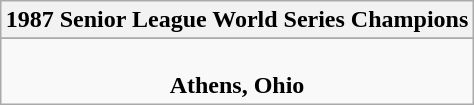<table class="wikitable" style="text-align: center; margin: 0 auto;">
<tr>
<th>1987 Senior League World Series Champions</th>
</tr>
<tr>
</tr>
<tr>
<td><br><strong>Athens, Ohio</strong></td>
</tr>
</table>
